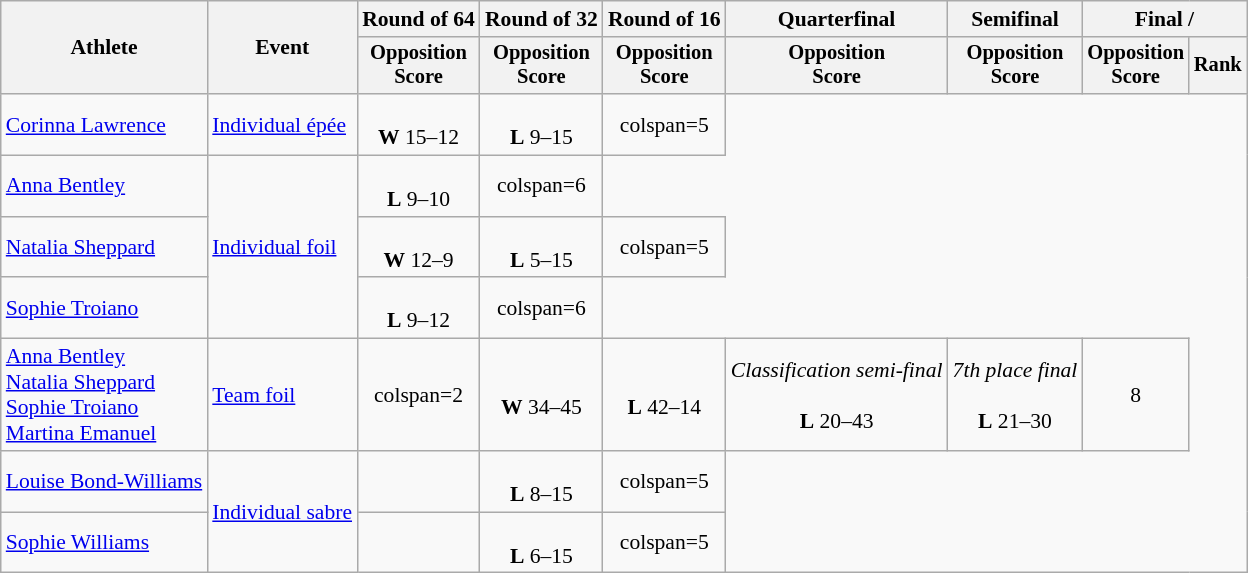<table class="wikitable" style="text-align:center; font-size:90%">
<tr>
<th rowspan=2>Athlete</th>
<th rowspan=2>Event</th>
<th>Round of 64</th>
<th>Round of 32</th>
<th>Round of 16</th>
<th>Quarterfinal</th>
<th>Semifinal</th>
<th colspan=2>Final / </th>
</tr>
<tr style="font-size:95%">
<th>Opposition <br> Score</th>
<th>Opposition <br> Score</th>
<th>Opposition <br> Score</th>
<th>Opposition <br> Score</th>
<th>Opposition <br> Score</th>
<th>Opposition <br> Score</th>
<th>Rank</th>
</tr>
<tr>
<td style="text-align:left;"><a href='#'>Corinna Lawrence</a></td>
<td style="text-align:left;"><a href='#'>Individual épée</a></td>
<td><br><strong>W</strong> 15–12</td>
<td><br><strong>L</strong> 9–15</td>
<td>colspan=5 </td>
</tr>
<tr>
<td style="text-align:left;"><a href='#'>Anna Bentley</a></td>
<td style="text-align:left;" rowspan="3"><a href='#'>Individual foil</a></td>
<td><br><strong>L</strong> 9–10</td>
<td>colspan=6 </td>
</tr>
<tr>
<td style="text-align:left;"><a href='#'>Natalia Sheppard</a></td>
<td><br><strong>W</strong> 12–9</td>
<td><br><strong>L</strong> 5–15</td>
<td>colspan=5 </td>
</tr>
<tr>
<td style="text-align:left;"><a href='#'>Sophie Troiano</a></td>
<td><br><strong>L</strong> 9–12</td>
<td>colspan=6 </td>
</tr>
<tr>
<td style="text-align:left;"><a href='#'>Anna Bentley</a><br> <a href='#'>Natalia Sheppard</a><br> <a href='#'>Sophie Troiano</a><br><a href='#'>Martina Emanuel</a></td>
<td style="text-align:left;"><a href='#'>Team foil</a></td>
<td>colspan=2 </td>
<td><br><strong>W</strong> 34–45</td>
<td><br><strong>L</strong> 42–14</td>
<td><em>Classification semi-final</em><br><br><strong>L</strong> 20–43</td>
<td><em>7th place final</em><br><br><strong>L</strong> 21–30</td>
<td>8</td>
</tr>
<tr>
<td style="text-align:left;"><a href='#'>Louise Bond-Williams</a></td>
<td style="text-align:left;" rowspan="2"><a href='#'>Individual sabre</a></td>
<td></td>
<td><br><strong>L</strong> 8–15</td>
<td>colspan=5 </td>
</tr>
<tr>
<td style="text-align:left;"><a href='#'>Sophie Williams</a></td>
<td></td>
<td><br><strong>L</strong> 6–15</td>
<td>colspan=5 </td>
</tr>
</table>
